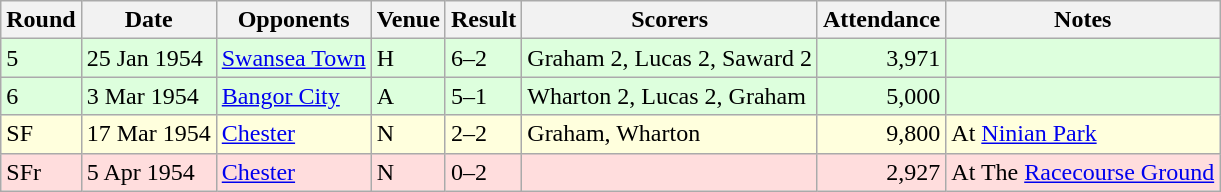<table class="wikitable">
<tr>
<th>Round</th>
<th>Date</th>
<th>Opponents</th>
<th>Venue</th>
<th>Result</th>
<th>Scorers</th>
<th>Attendance</th>
<th>Notes</th>
</tr>
<tr bgcolor="#ddffdd">
<td>5</td>
<td>25 Jan 1954</td>
<td><a href='#'>Swansea Town</a></td>
<td>H</td>
<td>6–2</td>
<td>Graham 2, Lucas 2, Saward 2</td>
<td align="right">3,971</td>
<td></td>
</tr>
<tr bgcolor="#ddffdd">
<td>6</td>
<td>3 Mar 1954</td>
<td><a href='#'>Bangor City</a></td>
<td>A</td>
<td>5–1</td>
<td>Wharton 2, Lucas 2, Graham</td>
<td align="right">5,000</td>
<td></td>
</tr>
<tr bgcolor="#ffffdd">
<td>SF</td>
<td>17 Mar 1954</td>
<td><a href='#'>Chester</a></td>
<td>N</td>
<td>2–2</td>
<td>Graham, Wharton</td>
<td align="right">9,800</td>
<td>At <a href='#'>Ninian Park</a></td>
</tr>
<tr bgcolor="#ffdddd">
<td>SFr</td>
<td>5 Apr 1954</td>
<td><a href='#'>Chester</a></td>
<td>N</td>
<td>0–2</td>
<td></td>
<td align="right">2,927</td>
<td>At The <a href='#'>Racecourse Ground</a></td>
</tr>
</table>
